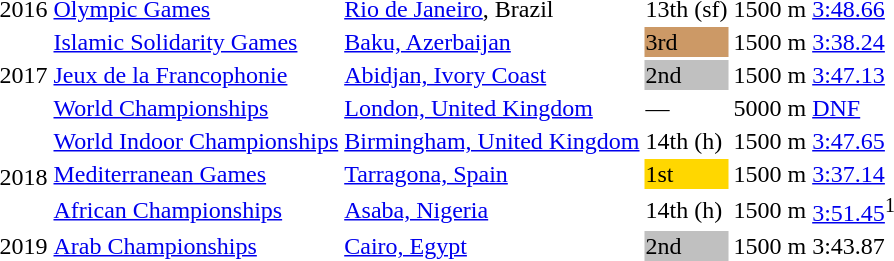<table>
<tr>
<td>2016</td>
<td><a href='#'>Olympic Games</a></td>
<td><a href='#'>Rio de Janeiro</a>, Brazil</td>
<td>13th (sf)</td>
<td>1500 m</td>
<td><a href='#'>3:48.66</a></td>
</tr>
<tr>
<td rowspan=3>2017</td>
<td><a href='#'>Islamic Solidarity Games</a></td>
<td><a href='#'>Baku, Azerbaijan</a></td>
<td bgcolor=cc9966>3rd</td>
<td>1500 m</td>
<td><a href='#'>3:38.24</a></td>
</tr>
<tr>
<td><a href='#'>Jeux de la Francophonie</a></td>
<td><a href='#'>Abidjan, Ivory Coast</a></td>
<td bgcolor=silver>2nd</td>
<td>1500 m</td>
<td><a href='#'>3:47.13</a></td>
</tr>
<tr>
<td><a href='#'>World Championships</a></td>
<td><a href='#'>London, United Kingdom</a></td>
<td>—</td>
<td>5000 m</td>
<td><a href='#'>DNF</a></td>
</tr>
<tr>
<td rowspan=3>2018</td>
<td><a href='#'>World Indoor Championships</a></td>
<td><a href='#'>Birmingham, United Kingdom</a></td>
<td>14th (h)</td>
<td>1500 m</td>
<td><a href='#'>3:47.65</a></td>
</tr>
<tr>
<td><a href='#'>Mediterranean Games</a></td>
<td><a href='#'>Tarragona, Spain</a></td>
<td bgcolor="gold">1st</td>
<td>1500 m</td>
<td><a href='#'>3:37.14</a></td>
</tr>
<tr>
<td><a href='#'>African Championships</a></td>
<td><a href='#'>Asaba, Nigeria</a></td>
<td>14th (h)</td>
<td>1500 m</td>
<td><a href='#'>3:51.45</a><sup>1</sup></td>
</tr>
<tr>
<td>2019</td>
<td><a href='#'>Arab Championships</a></td>
<td><a href='#'>Cairo, Egypt</a></td>
<td bgcolor=silver>2nd</td>
<td>1500 m</td>
<td>3:43.87</td>
</tr>
</table>
